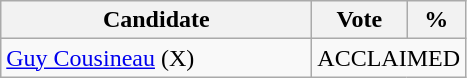<table class="wikitable">
<tr>
<th bgcolor="#DDDDFF" width="200px">Candidate</th>
<th bgcolor="#DDDDFF">Vote</th>
<th bgcolor="#DDDDFF">%</th>
</tr>
<tr>
<td><a href='#'>Guy Cousineau</a> (X)</td>
<td colspan="2" align="center">ACCLAIMED</td>
</tr>
</table>
